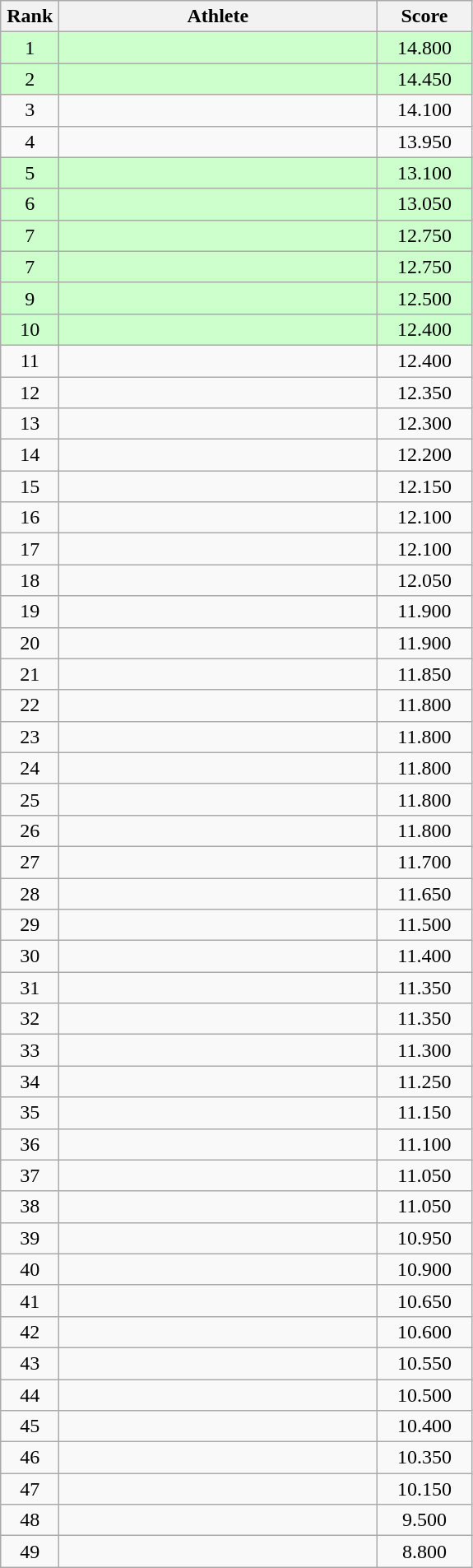<table class=wikitable style="text-align:center">
<tr>
<th width=40>Rank</th>
<th width=250>Athlete</th>
<th width=70>Score</th>
</tr>
<tr bgcolor="ccffcc">
<td>1</td>
<td align=left></td>
<td>14.800</td>
</tr>
<tr bgcolor="ccffcc">
<td>2</td>
<td align=left></td>
<td>14.450</td>
</tr>
<tr>
<td>3</td>
<td align=left></td>
<td>14.100</td>
</tr>
<tr>
<td>4</td>
<td align=left></td>
<td>13.950</td>
</tr>
<tr bgcolor="ccffcc">
<td>5</td>
<td align=left></td>
<td>13.100</td>
</tr>
<tr bgcolor="ccffcc">
<td>6</td>
<td align=left></td>
<td>13.050</td>
</tr>
<tr bgcolor="ccffcc">
<td>7</td>
<td align=left></td>
<td>12.750</td>
</tr>
<tr bgcolor="ccffcc">
<td>7</td>
<td align=left></td>
<td>12.750</td>
</tr>
<tr bgcolor="ccffcc">
<td>9</td>
<td align=left></td>
<td>12.500</td>
</tr>
<tr bgcolor="ccffcc">
<td>10</td>
<td align=left></td>
<td>12.400</td>
</tr>
<tr>
<td>11</td>
<td align=left></td>
<td>12.400</td>
</tr>
<tr>
<td>12</td>
<td align=left></td>
<td>12.350</td>
</tr>
<tr>
<td>13</td>
<td align=left></td>
<td>12.300</td>
</tr>
<tr>
<td>14</td>
<td align=left></td>
<td>12.200</td>
</tr>
<tr>
<td>15</td>
<td align=left></td>
<td>12.150</td>
</tr>
<tr>
<td>16</td>
<td align=left></td>
<td>12.100</td>
</tr>
<tr>
<td>17</td>
<td align=left></td>
<td>12.100</td>
</tr>
<tr>
<td>18</td>
<td align=left></td>
<td>12.050</td>
</tr>
<tr>
<td>19</td>
<td align=left></td>
<td>11.900</td>
</tr>
<tr>
<td>20</td>
<td align=left></td>
<td>11.900</td>
</tr>
<tr>
<td>21</td>
<td align=left></td>
<td>11.850</td>
</tr>
<tr>
<td>22</td>
<td align=left></td>
<td>11.800</td>
</tr>
<tr>
<td>23</td>
<td align=left></td>
<td>11.800</td>
</tr>
<tr>
<td>24</td>
<td align=left></td>
<td>11.800</td>
</tr>
<tr>
<td>25</td>
<td align=left></td>
<td>11.800</td>
</tr>
<tr>
<td>26</td>
<td align=left></td>
<td>11.800</td>
</tr>
<tr>
<td>27</td>
<td align=left></td>
<td>11.700</td>
</tr>
<tr>
<td>28</td>
<td align=left></td>
<td>11.650</td>
</tr>
<tr>
<td>29</td>
<td align=left></td>
<td>11.500</td>
</tr>
<tr>
<td>30</td>
<td align=left></td>
<td>11.400</td>
</tr>
<tr>
<td>31</td>
<td align=left></td>
<td>11.350</td>
</tr>
<tr>
<td>32</td>
<td align=left></td>
<td>11.350</td>
</tr>
<tr>
<td>33</td>
<td align=left></td>
<td>11.300</td>
</tr>
<tr>
<td>34</td>
<td align=left></td>
<td>11.250</td>
</tr>
<tr>
<td>35</td>
<td align=left></td>
<td>11.150</td>
</tr>
<tr>
<td>36</td>
<td align=left></td>
<td>11.100</td>
</tr>
<tr>
<td>37</td>
<td align=left></td>
<td>11.050</td>
</tr>
<tr>
<td>38</td>
<td align=left></td>
<td>11.050</td>
</tr>
<tr>
<td>39</td>
<td align=left></td>
<td>10.950</td>
</tr>
<tr>
<td>40</td>
<td align=left></td>
<td>10.900</td>
</tr>
<tr>
<td>41</td>
<td align=left></td>
<td>10.650</td>
</tr>
<tr>
<td>42</td>
<td align=left></td>
<td>10.600</td>
</tr>
<tr>
<td>43</td>
<td align=left></td>
<td>10.550</td>
</tr>
<tr>
<td>44</td>
<td align=left></td>
<td>10.500</td>
</tr>
<tr>
<td>45</td>
<td align=left></td>
<td>10.400</td>
</tr>
<tr>
<td>46</td>
<td align=left></td>
<td>10.350</td>
</tr>
<tr>
<td>47</td>
<td align=left></td>
<td>10.150</td>
</tr>
<tr>
<td>48</td>
<td align=left></td>
<td>9.500</td>
</tr>
<tr>
<td>49</td>
<td align=left></td>
<td>8.800</td>
</tr>
</table>
